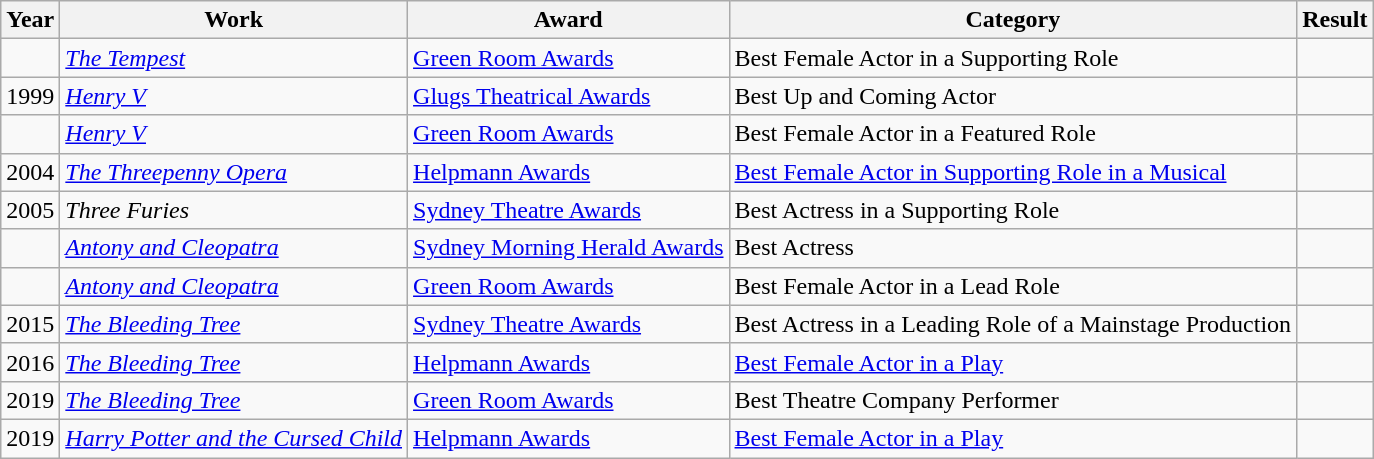<table class=wikitable>
<tr>
<th>Year</th>
<th>Work</th>
<th>Award</th>
<th>Category</th>
<th>Result</th>
</tr>
<tr>
<td></td>
<td><em><a href='#'>The Tempest</a></em></td>
<td><a href='#'>Green Room Awards</a></td>
<td>Best Female Actor in a Supporting Role</td>
<td></td>
</tr>
<tr>
<td>1999</td>
<td><em><a href='#'>Henry V</a></em></td>
<td><a href='#'>Glugs Theatrical Awards</a></td>
<td>Best Up and Coming Actor</td>
<td></td>
</tr>
<tr>
<td></td>
<td><em><a href='#'>Henry V</a></em></td>
<td><a href='#'>Green Room Awards</a></td>
<td>Best Female Actor in a Featured Role</td>
<td></td>
</tr>
<tr>
<td>2004</td>
<td><em><a href='#'>The Threepenny Opera</a></em></td>
<td><a href='#'>Helpmann Awards</a></td>
<td><a href='#'>Best Female Actor in Supporting Role in a Musical</a></td>
<td></td>
</tr>
<tr>
<td>2005</td>
<td><em>Three Furies</em></td>
<td><a href='#'>Sydney Theatre Awards</a></td>
<td>Best Actress in a Supporting Role</td>
<td></td>
</tr>
<tr>
<td></td>
<td><em><a href='#'>Antony and Cleopatra</a></em></td>
<td><a href='#'>Sydney Morning Herald Awards</a></td>
<td>Best Actress</td>
<td></td>
</tr>
<tr>
<td></td>
<td><em><a href='#'>Antony and Cleopatra</a></em></td>
<td><a href='#'>Green Room Awards</a></td>
<td>Best Female Actor in a Lead Role</td>
<td></td>
</tr>
<tr>
<td>2015</td>
<td><em><a href='#'>The Bleeding Tree</a></em></td>
<td><a href='#'>Sydney Theatre Awards</a></td>
<td>Best Actress in a Leading Role of a Mainstage Production</td>
<td></td>
</tr>
<tr>
<td>2016</td>
<td><em><a href='#'>The Bleeding Tree</a></em></td>
<td><a href='#'>Helpmann Awards</a></td>
<td><a href='#'>Best Female Actor in a Play</a></td>
<td></td>
</tr>
<tr>
<td>2019</td>
<td><em><a href='#'>The Bleeding Tree</a></em></td>
<td><a href='#'>Green Room Awards</a></td>
<td>Best Theatre Company Performer</td>
<td></td>
</tr>
<tr>
<td>2019</td>
<td><em><a href='#'>Harry Potter and the Cursed Child</a></em></td>
<td><a href='#'>Helpmann Awards</a></td>
<td><a href='#'>Best Female Actor in a Play</a></td>
<td></td>
</tr>
</table>
